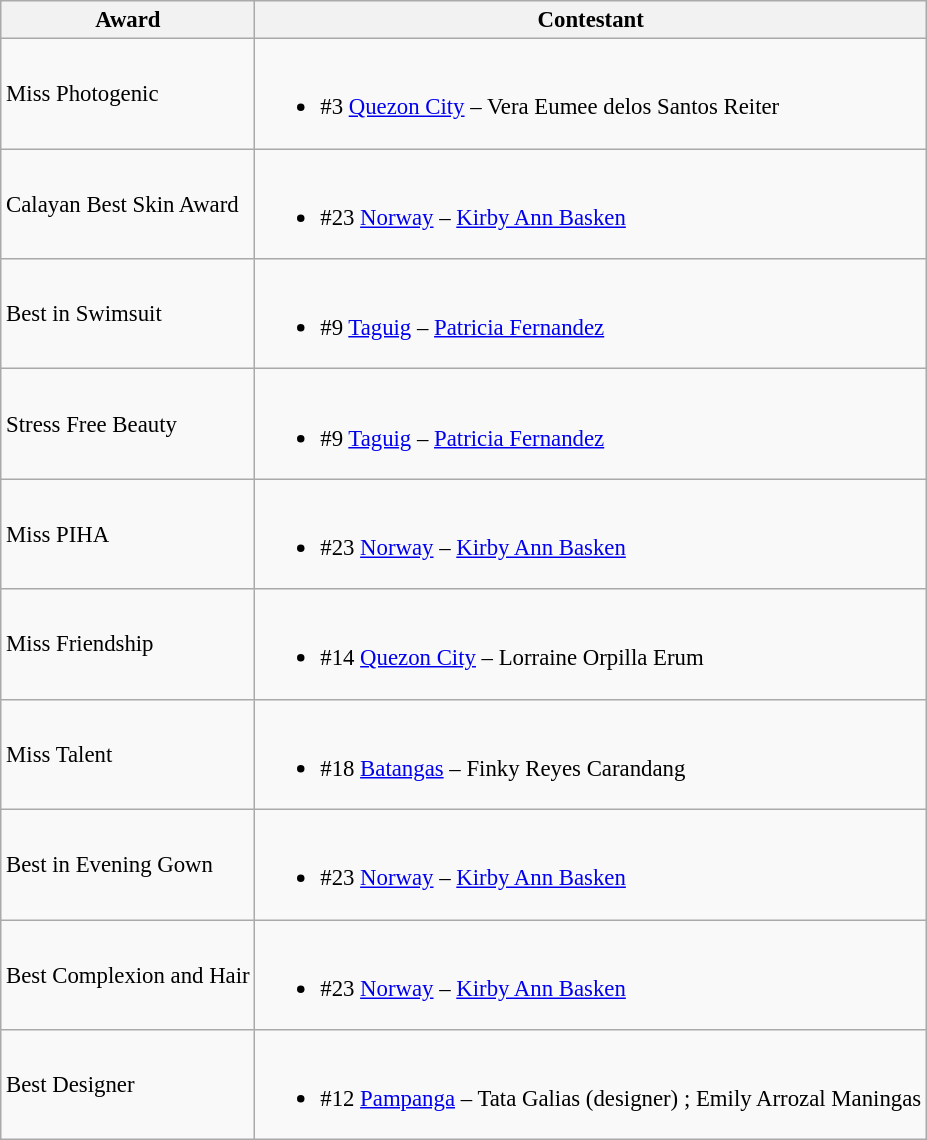<table class="wikitable sortable" style="font-size: 95%;">
<tr>
<th>Award</th>
<th>Contestant</th>
</tr>
<tr>
<td>Miss Photogenic</td>
<td><br><ul><li>#3 <a href='#'>Quezon City</a> – Vera Eumee delos Santos Reiter</li></ul></td>
</tr>
<tr>
<td>Calayan Best Skin Award</td>
<td><br><ul><li>#23 <a href='#'>Norway</a> – <a href='#'>Kirby Ann Basken</a></li></ul></td>
</tr>
<tr>
<td>Best in Swimsuit</td>
<td><br><ul><li>#9 <a href='#'>Taguig</a> – <a href='#'>Patricia Fernandez</a></li></ul></td>
</tr>
<tr>
<td>Stress Free Beauty</td>
<td><br><ul><li>#9 <a href='#'>Taguig</a> – <a href='#'>Patricia Fernandez</a></li></ul></td>
</tr>
<tr>
<td>Miss PIHA</td>
<td><br><ul><li>#23 <a href='#'>Norway</a> – <a href='#'>Kirby Ann Basken</a></li></ul></td>
</tr>
<tr>
<td>Miss Friendship</td>
<td><br><ul><li>#14 <a href='#'>Quezon City</a> – Lorraine Orpilla Erum</li></ul></td>
</tr>
<tr>
<td>Miss Talent</td>
<td><br><ul><li>#18 <a href='#'>Batangas</a> – Finky Reyes Carandang</li></ul></td>
</tr>
<tr>
<td>Best in Evening Gown</td>
<td><br><ul><li>#23 <a href='#'>Norway</a> – <a href='#'>Kirby Ann Basken</a></li></ul></td>
</tr>
<tr>
<td>Best Complexion and Hair</td>
<td><br><ul><li>#23 <a href='#'>Norway</a> – <a href='#'>Kirby Ann Basken</a></li></ul></td>
</tr>
<tr>
<td>Best Designer</td>
<td><br><ul><li>#12 <a href='#'>Pampanga</a> – Tata Galias (designer) ; Emily Arrozal Maningas</li></ul></td>
</tr>
</table>
